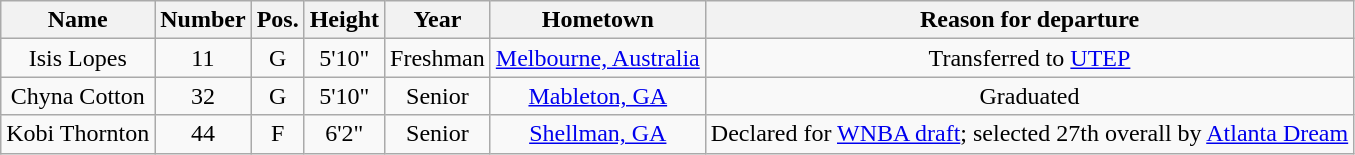<table class="wikitable sortable" border="1" style="text-align: center;">
<tr>
<th>Name</th>
<th>Number</th>
<th>Pos.</th>
<th>Height</th>
<th>Year</th>
<th>Hometown</th>
<th class="unsortable">Reason for departure</th>
</tr>
<tr>
<td>Isis Lopes</td>
<td>11</td>
<td>G</td>
<td>5'10"</td>
<td>Freshman</td>
<td><a href='#'>Melbourne, Australia</a></td>
<td>Transferred to <a href='#'>UTEP</a></td>
</tr>
<tr>
<td>Chyna Cotton</td>
<td>32</td>
<td>G</td>
<td>5'10"</td>
<td>Senior</td>
<td><a href='#'>Mableton, GA</a></td>
<td>Graduated</td>
</tr>
<tr>
<td>Kobi Thornton</td>
<td>44</td>
<td>F</td>
<td>6'2"</td>
<td>Senior</td>
<td><a href='#'>Shellman, GA</a></td>
<td>Declared for <a href='#'>WNBA draft</a>; selected 27th overall by <a href='#'>Atlanta Dream</a></td>
</tr>
</table>
